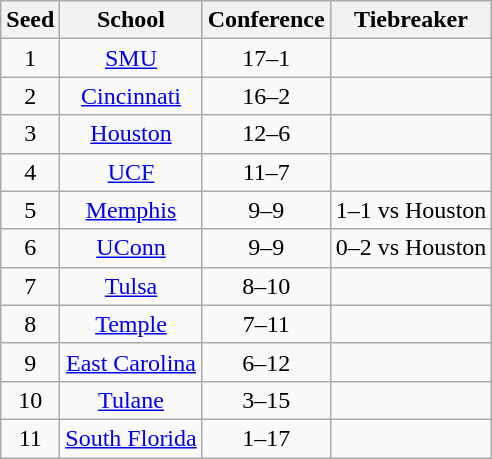<table class="wikitable" style="text-align:center">
<tr>
<th>Seed</th>
<th>School</th>
<th>Conference</th>
<th>Tiebreaker</th>
</tr>
<tr>
<td>1</td>
<td><a href='#'>SMU</a></td>
<td>17–1</td>
<td></td>
</tr>
<tr>
<td>2</td>
<td><a href='#'>Cincinnati</a></td>
<td>16–2</td>
<td></td>
</tr>
<tr>
<td>3</td>
<td><a href='#'>Houston</a></td>
<td>12–6</td>
<td></td>
</tr>
<tr>
<td>4</td>
<td><a href='#'>UCF</a></td>
<td>11–7</td>
<td></td>
</tr>
<tr>
<td>5</td>
<td><a href='#'>Memphis</a></td>
<td>9–9</td>
<td>1–1 vs Houston</td>
</tr>
<tr>
<td>6</td>
<td><a href='#'>UConn</a></td>
<td>9–9</td>
<td>0–2 vs Houston</td>
</tr>
<tr>
<td>7</td>
<td><a href='#'>Tulsa</a></td>
<td>8–10</td>
<td></td>
</tr>
<tr>
<td>8</td>
<td><a href='#'>Temple</a></td>
<td>7–11</td>
<td></td>
</tr>
<tr>
<td>9</td>
<td><a href='#'>East Carolina</a></td>
<td>6–12</td>
<td></td>
</tr>
<tr>
<td>10</td>
<td><a href='#'>Tulane</a></td>
<td>3–15</td>
<td></td>
</tr>
<tr>
<td>11</td>
<td><a href='#'>South Florida</a></td>
<td>1–17</td>
<td></td>
</tr>
</table>
